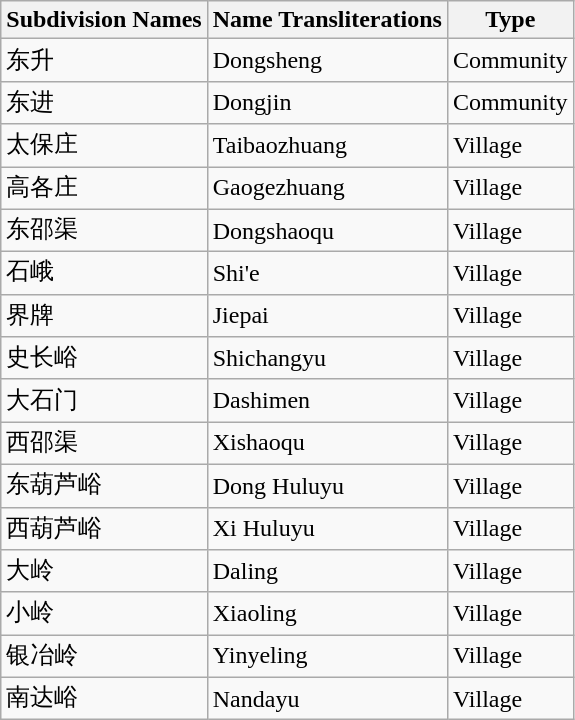<table class="wikitable sortable">
<tr>
<th>Subdivision Names</th>
<th>Name Transliterations</th>
<th>Type</th>
</tr>
<tr>
<td>东升</td>
<td>Dongsheng</td>
<td>Community</td>
</tr>
<tr>
<td>东进</td>
<td>Dongjin</td>
<td>Community</td>
</tr>
<tr>
<td>太保庄</td>
<td>Taibaozhuang</td>
<td>Village</td>
</tr>
<tr>
<td>高各庄</td>
<td>Gaogezhuang</td>
<td>Village</td>
</tr>
<tr>
<td>东邵渠</td>
<td>Dongshaoqu</td>
<td>Village</td>
</tr>
<tr>
<td>石峨</td>
<td>Shi'e</td>
<td>Village</td>
</tr>
<tr>
<td>界牌</td>
<td>Jiepai</td>
<td>Village</td>
</tr>
<tr>
<td>史长峪</td>
<td>Shichangyu</td>
<td>Village</td>
</tr>
<tr>
<td>大石门</td>
<td>Dashimen</td>
<td>Village</td>
</tr>
<tr>
<td>西邵渠</td>
<td>Xishaoqu</td>
<td>Village</td>
</tr>
<tr>
<td>东葫芦峪</td>
<td>Dong Huluyu</td>
<td>Village</td>
</tr>
<tr>
<td>西葫芦峪</td>
<td>Xi Huluyu</td>
<td>Village</td>
</tr>
<tr>
<td>大岭</td>
<td>Daling</td>
<td>Village</td>
</tr>
<tr>
<td>小岭</td>
<td>Xiaoling</td>
<td>Village</td>
</tr>
<tr>
<td>银冶岭</td>
<td>Yinyeling</td>
<td>Village</td>
</tr>
<tr>
<td>南达峪</td>
<td>Nandayu</td>
<td>Village</td>
</tr>
</table>
